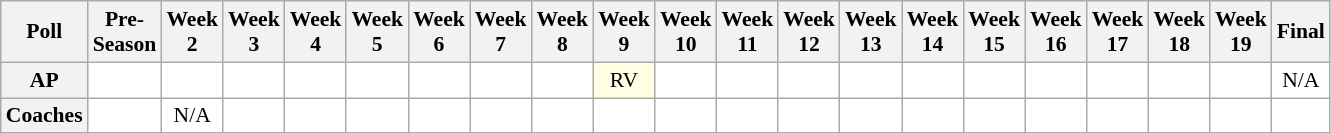<table class="wikitable" style="white-space:nowrap;font-size:90%">
<tr>
<th>Poll</th>
<th>Pre-<br>Season</th>
<th>Week<br>2</th>
<th>Week<br>3</th>
<th>Week<br>4</th>
<th>Week<br>5</th>
<th>Week<br>6</th>
<th>Week<br>7</th>
<th>Week<br>8</th>
<th>Week<br>9</th>
<th>Week<br>10</th>
<th>Week<br>11</th>
<th>Week<br>12</th>
<th>Week<br>13</th>
<th>Week<br>14</th>
<th>Week<br>15</th>
<th>Week<br>16</th>
<th>Week<br>17</th>
<th>Week<br>18</th>
<th>Week<br>19</th>
<th>Final</th>
</tr>
<tr style="text-align:center;">
<th>AP</th>
<td style="background:#FFF;"></td>
<td style="background:#FFF;"></td>
<td style="background:#FFF;"></td>
<td style="background:#FFF;"></td>
<td style="background:#FFF;"></td>
<td style="background:#FFF;"></td>
<td style="background:#FFF;"></td>
<td style="background:#FFF;"></td>
<td style="background:#FFFFE6;">RV</td>
<td style="background:#FFF;"></td>
<td style="background:#FFF;"></td>
<td style="background:#FFF;"></td>
<td style="background:#FFF;"></td>
<td style="background:#FFF;"></td>
<td style="background:#FFF;"></td>
<td style="background:#FFF;"></td>
<td style="background:#FFF;"></td>
<td style="background:#FFF;"></td>
<td style="background:#FFF;"></td>
<td style="background:#FFF;">N/A</td>
</tr>
<tr style="text-align:center;">
<th>Coaches</th>
<td style="background:#FFF;"></td>
<td style="background:#FFF;">N/A</td>
<td style="background:#FFF;"></td>
<td style="background:#FFF;"></td>
<td style="background:#FFF;"></td>
<td style="background:#FFF;"></td>
<td style="background:#FFF;"></td>
<td style="background:#FFF;"></td>
<td style="background:#FFF;"></td>
<td style="background:#FFF;"></td>
<td style="background:#FFF;"></td>
<td style="background:#FFF;"></td>
<td style="background:#FFF;"></td>
<td style="background:#FFF;"></td>
<td style="background:#FFF;"></td>
<td style="background:#FFF;"></td>
<td style="background:#FFF;"></td>
<td style="background:#FFF;"></td>
<td style="background:#FFF;"></td>
<td style="background:#FFF;"></td>
</tr>
</table>
